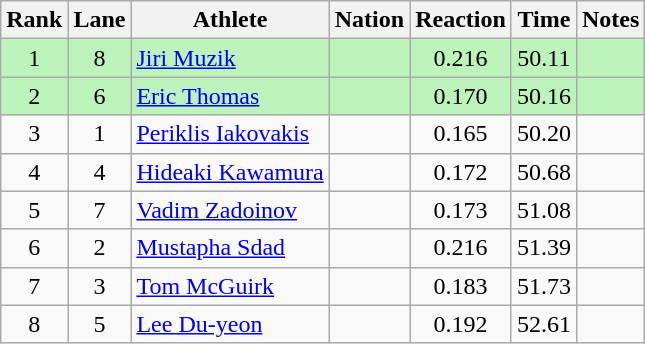<table class="wikitable sortable" style="text-align:center">
<tr>
<th>Rank</th>
<th>Lane</th>
<th>Athlete</th>
<th>Nation</th>
<th>Reaction</th>
<th>Time</th>
<th>Notes</th>
</tr>
<tr bgcolor = "bbf3bb">
<td>1</td>
<td>8</td>
<td align="left"><a href='#'>Jiri Muzik</a></td>
<td align="left"></td>
<td>0.216</td>
<td>50.11</td>
<td></td>
</tr>
<tr bgcolor = "bbf3bb">
<td>2</td>
<td>6</td>
<td align="left"><a href='#'>Eric Thomas</a></td>
<td align="left"></td>
<td>0.170</td>
<td>50.16</td>
<td></td>
</tr>
<tr>
<td>3</td>
<td>1</td>
<td align="left"><a href='#'>Periklis Iakovakis</a></td>
<td align="left"></td>
<td>0.165</td>
<td>50.20</td>
<td></td>
</tr>
<tr>
<td>4</td>
<td>4</td>
<td align="left"><a href='#'>Hideaki Kawamura</a></td>
<td align="left"></td>
<td>0.172</td>
<td>50.68</td>
<td></td>
</tr>
<tr>
<td>5</td>
<td>7</td>
<td align="left"><a href='#'>Vadim Zadoinov</a></td>
<td align="left"></td>
<td>0.173</td>
<td>51.08</td>
<td></td>
</tr>
<tr>
<td>6</td>
<td>2</td>
<td align="left"><a href='#'>Mustapha Sdad</a></td>
<td align="left"></td>
<td>0.216</td>
<td>51.39</td>
<td></td>
</tr>
<tr>
<td>7</td>
<td>3</td>
<td align="left"><a href='#'>Tom McGuirk</a></td>
<td align="left"></td>
<td>0.183</td>
<td>51.73</td>
<td></td>
</tr>
<tr>
<td>8</td>
<td>5</td>
<td align="left"><a href='#'>Lee Du-yeon</a></td>
<td align="left"></td>
<td>0.192</td>
<td>52.61</td>
<td></td>
</tr>
</table>
